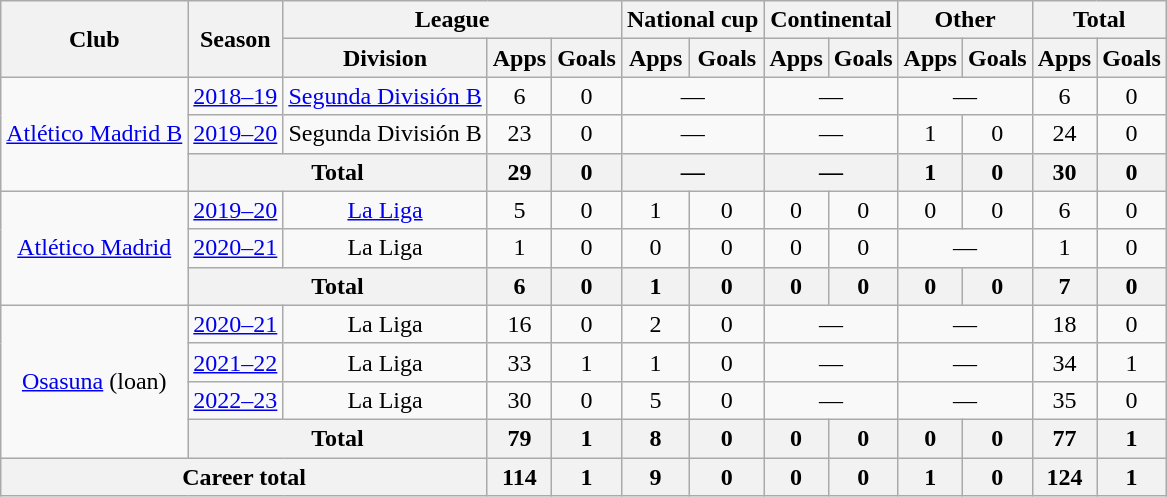<table class="wikitable" style="text-align:center">
<tr>
<th rowspan="2">Club</th>
<th rowspan="2">Season</th>
<th colspan="3">League</th>
<th colspan="2">National cup</th>
<th colspan="2">Continental</th>
<th colspan="2">Other</th>
<th colspan="2">Total</th>
</tr>
<tr>
<th>Division</th>
<th>Apps</th>
<th>Goals</th>
<th>Apps</th>
<th>Goals</th>
<th>Apps</th>
<th>Goals</th>
<th>Apps</th>
<th>Goals</th>
<th>Apps</th>
<th>Goals</th>
</tr>
<tr>
<td rowspan="3"><a href='#'>Atlético Madrid B</a></td>
<td><a href='#'>2018–19</a></td>
<td><a href='#'>Segunda División B</a></td>
<td>6</td>
<td>0</td>
<td colspan="2">—</td>
<td colspan="2">—</td>
<td colspan="2">—</td>
<td>6</td>
<td>0</td>
</tr>
<tr>
<td><a href='#'>2019–20</a></td>
<td>Segunda División B</td>
<td>23</td>
<td>0</td>
<td colspan="2">—</td>
<td colspan="2">—</td>
<td>1</td>
<td>0</td>
<td>24</td>
<td>0</td>
</tr>
<tr>
<th colspan="2">Total</th>
<th>29</th>
<th>0</th>
<th colspan="2">—</th>
<th colspan="2">—</th>
<th>1</th>
<th>0</th>
<th>30</th>
<th>0</th>
</tr>
<tr>
<td rowspan="3"><a href='#'>Atlético Madrid</a></td>
<td><a href='#'>2019–20</a></td>
<td><a href='#'>La Liga</a></td>
<td>5</td>
<td>0</td>
<td>1</td>
<td>0</td>
<td>0</td>
<td>0</td>
<td>0</td>
<td>0</td>
<td>6</td>
<td>0</td>
</tr>
<tr>
<td><a href='#'>2020–21</a></td>
<td>La Liga</td>
<td>1</td>
<td>0</td>
<td>0</td>
<td>0</td>
<td>0</td>
<td>0</td>
<td colspan="2">—</td>
<td>1</td>
<td>0</td>
</tr>
<tr>
<th colspan="2">Total</th>
<th>6</th>
<th>0</th>
<th>1</th>
<th>0</th>
<th>0</th>
<th>0</th>
<th>0</th>
<th>0</th>
<th>7</th>
<th>0</th>
</tr>
<tr>
<td rowspan="4"><a href='#'>Osasuna</a> (loan)</td>
<td><a href='#'>2020–21</a></td>
<td>La Liga</td>
<td>16</td>
<td>0</td>
<td>2</td>
<td>0</td>
<td colspan="2">—</td>
<td colspan="2">—</td>
<td>18</td>
<td>0</td>
</tr>
<tr>
<td><a href='#'>2021–22</a></td>
<td>La Liga</td>
<td>33</td>
<td>1</td>
<td>1</td>
<td>0</td>
<td colspan="2">—</td>
<td colspan="2">—</td>
<td>34</td>
<td>1</td>
</tr>
<tr>
<td><a href='#'>2022–23</a></td>
<td>La Liga</td>
<td>30</td>
<td>0</td>
<td>5</td>
<td>0</td>
<td colspan="2">—</td>
<td colspan="2">—</td>
<td>35</td>
<td>0</td>
</tr>
<tr>
<th colspan="2">Total</th>
<th>79</th>
<th>1</th>
<th>8</th>
<th>0</th>
<th>0</th>
<th>0</th>
<th>0</th>
<th>0</th>
<th>77</th>
<th>1</th>
</tr>
<tr>
<th colspan="3">Career total</th>
<th>114</th>
<th>1</th>
<th>9</th>
<th>0</th>
<th>0</th>
<th>0</th>
<th>1</th>
<th>0</th>
<th>124</th>
<th>1</th>
</tr>
</table>
